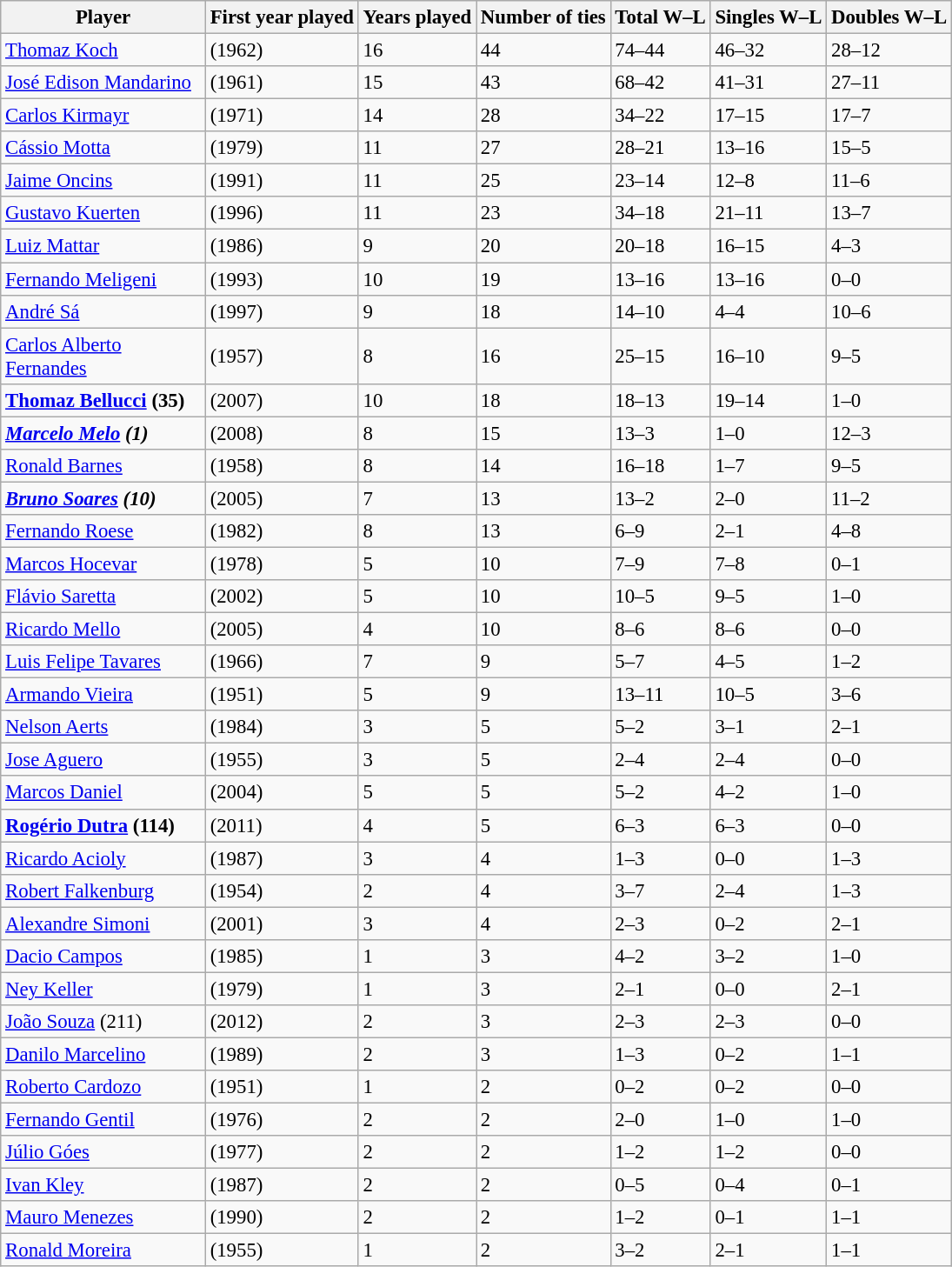<table class="wikitable" style="font-size: 95%;">
<tr>
<th width=150>Player</th>
<th>First year played</th>
<th>Years played</th>
<th>Number of ties</th>
<th>Total W–L</th>
<th>Singles W–L</th>
<th>Doubles W–L</th>
</tr>
<tr>
<td><a href='#'>Thomaz Koch</a></td>
<td>(1962)</td>
<td>16</td>
<td>44</td>
<td>74–44</td>
<td>46–32</td>
<td>28–12</td>
</tr>
<tr>
<td><a href='#'>José Edison Mandarino</a></td>
<td>(1961)</td>
<td>15</td>
<td>43</td>
<td>68–42</td>
<td>41–31</td>
<td>27–11</td>
</tr>
<tr>
<td><a href='#'>Carlos Kirmayr</a></td>
<td>(1971)</td>
<td>14</td>
<td>28</td>
<td>34–22</td>
<td>17–15</td>
<td>17–7</td>
</tr>
<tr>
<td><a href='#'>Cássio Motta</a></td>
<td>(1979)</td>
<td>11</td>
<td>27</td>
<td>28–21</td>
<td>13–16</td>
<td>15–5</td>
</tr>
<tr>
<td><a href='#'>Jaime Oncins</a></td>
<td>(1991)</td>
<td>11</td>
<td>25</td>
<td>23–14</td>
<td>12–8</td>
<td>11–6</td>
</tr>
<tr>
<td><a href='#'>Gustavo Kuerten</a></td>
<td>(1996)</td>
<td>11</td>
<td>23</td>
<td>34–18</td>
<td>21–11</td>
<td>13–7</td>
</tr>
<tr>
<td><a href='#'>Luiz Mattar</a></td>
<td>(1986)</td>
<td>9</td>
<td>20</td>
<td>20–18</td>
<td>16–15</td>
<td>4–3</td>
</tr>
<tr>
<td><a href='#'>Fernando Meligeni</a></td>
<td>(1993)</td>
<td>10</td>
<td>19</td>
<td>13–16</td>
<td>13–16</td>
<td>0–0</td>
</tr>
<tr>
<td><a href='#'>André Sá</a></td>
<td>(1997)</td>
<td>9</td>
<td>18</td>
<td>14–10</td>
<td>4–4</td>
<td>10–6</td>
</tr>
<tr>
<td><a href='#'>Carlos Alberto Fernandes</a></td>
<td>(1957)</td>
<td>8</td>
<td>16</td>
<td>25–15</td>
<td>16–10</td>
<td>9–5</td>
</tr>
<tr>
<td><strong><a href='#'>Thomaz Bellucci</a> (35)</strong></td>
<td>(2007)</td>
<td>10</td>
<td>18</td>
<td>18–13</td>
<td>19–14</td>
<td>1–0</td>
</tr>
<tr>
<td><strong><em><a href='#'>Marcelo Melo</a> (1)</em></strong></td>
<td>(2008)</td>
<td>8</td>
<td>15</td>
<td>13–3</td>
<td>1–0</td>
<td>12–3</td>
</tr>
<tr>
<td><a href='#'>Ronald Barnes</a></td>
<td>(1958)</td>
<td>8</td>
<td>14</td>
<td>16–18</td>
<td>1–7</td>
<td>9–5</td>
</tr>
<tr>
<td><strong><em><a href='#'>Bruno Soares</a> (10)</em></strong></td>
<td>(2005)</td>
<td>7</td>
<td>13</td>
<td>13–2</td>
<td>2–0</td>
<td>11–2</td>
</tr>
<tr>
<td><a href='#'>Fernando Roese</a></td>
<td>(1982)</td>
<td>8</td>
<td>13</td>
<td>6–9</td>
<td>2–1</td>
<td>4–8</td>
</tr>
<tr>
<td><a href='#'>Marcos Hocevar</a></td>
<td>(1978)</td>
<td>5</td>
<td>10</td>
<td>7–9</td>
<td>7–8</td>
<td>0–1</td>
</tr>
<tr>
<td><a href='#'>Flávio Saretta</a></td>
<td>(2002)</td>
<td>5</td>
<td>10</td>
<td>10–5</td>
<td>9–5</td>
<td>1–0</td>
</tr>
<tr>
<td><a href='#'>Ricardo Mello</a></td>
<td>(2005)</td>
<td>4</td>
<td>10</td>
<td>8–6</td>
<td>8–6</td>
<td>0–0</td>
</tr>
<tr>
<td><a href='#'>Luis Felipe Tavares</a></td>
<td>(1966)</td>
<td>7</td>
<td>9</td>
<td>5–7</td>
<td>4–5</td>
<td>1–2</td>
</tr>
<tr>
<td><a href='#'>Armando Vieira</a></td>
<td>(1951)</td>
<td>5</td>
<td>9</td>
<td>13–11</td>
<td>10–5</td>
<td>3–6</td>
</tr>
<tr>
<td><a href='#'>Nelson Aerts</a></td>
<td>(1984)</td>
<td>3</td>
<td>5</td>
<td>5–2</td>
<td>3–1</td>
<td>2–1</td>
</tr>
<tr>
<td><a href='#'>Jose Aguero</a></td>
<td>(1955)</td>
<td>3</td>
<td>5</td>
<td>2–4</td>
<td>2–4</td>
<td>0–0</td>
</tr>
<tr>
<td><a href='#'>Marcos Daniel</a></td>
<td>(2004)</td>
<td>5</td>
<td>5</td>
<td>5–2</td>
<td>4–2</td>
<td>1–0</td>
</tr>
<tr>
<td><strong><a href='#'>Rogério Dutra</a> (114)</strong></td>
<td>(2011)</td>
<td>4</td>
<td>5</td>
<td>6–3</td>
<td>6–3</td>
<td>0–0</td>
</tr>
<tr>
<td><a href='#'>Ricardo Acioly</a></td>
<td>(1987)</td>
<td>3</td>
<td>4</td>
<td>1–3</td>
<td>0–0</td>
<td>1–3</td>
</tr>
<tr>
<td><a href='#'>Robert Falkenburg</a></td>
<td>(1954)</td>
<td>2</td>
<td>4</td>
<td>3–7</td>
<td>2–4</td>
<td>1–3</td>
</tr>
<tr>
<td><a href='#'>Alexandre Simoni</a></td>
<td>(2001)</td>
<td>3</td>
<td>4</td>
<td>2–3</td>
<td>0–2</td>
<td>2–1</td>
</tr>
<tr>
<td><a href='#'>Dacio Campos</a></td>
<td>(1985)</td>
<td>1</td>
<td>3</td>
<td>4–2</td>
<td>3–2</td>
<td>1–0</td>
</tr>
<tr>
<td><a href='#'>Ney Keller</a></td>
<td>(1979)</td>
<td>1</td>
<td>3</td>
<td>2–1</td>
<td>0–0</td>
<td>2–1</td>
</tr>
<tr>
<td><a href='#'>João Souza</a> (211)</td>
<td>(2012)</td>
<td>2</td>
<td>3</td>
<td>2–3</td>
<td>2–3</td>
<td>0–0</td>
</tr>
<tr>
<td><a href='#'>Danilo Marcelino</a></td>
<td>(1989)</td>
<td>2</td>
<td>3</td>
<td>1–3</td>
<td>0–2</td>
<td>1–1</td>
</tr>
<tr>
<td><a href='#'>Roberto Cardozo</a></td>
<td>(1951)</td>
<td>1</td>
<td>2</td>
<td>0–2</td>
<td>0–2</td>
<td>0–0</td>
</tr>
<tr>
<td><a href='#'>Fernando Gentil</a></td>
<td>(1976)</td>
<td>2</td>
<td>2</td>
<td>2–0</td>
<td>1–0</td>
<td>1–0</td>
</tr>
<tr>
<td><a href='#'>Júlio Góes</a></td>
<td>(1977)</td>
<td>2</td>
<td>2</td>
<td>1–2</td>
<td>1–2</td>
<td>0–0</td>
</tr>
<tr>
<td><a href='#'>Ivan Kley</a></td>
<td>(1987)</td>
<td>2</td>
<td>2</td>
<td>0–5</td>
<td>0–4</td>
<td>0–1</td>
</tr>
<tr>
<td><a href='#'>Mauro Menezes</a></td>
<td>(1990)</td>
<td>2</td>
<td>2</td>
<td>1–2</td>
<td>0–1</td>
<td>1–1</td>
</tr>
<tr>
<td><a href='#'>Ronald Moreira</a></td>
<td>(1955)</td>
<td>1</td>
<td>2</td>
<td>3–2</td>
<td>2–1</td>
<td>1–1</td>
</tr>
</table>
